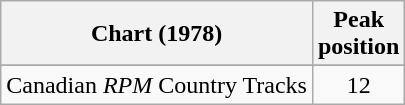<table class="wikitable sortable">
<tr>
<th align="left">Chart (1978)</th>
<th align="center">Peak<br>position</th>
</tr>
<tr>
</tr>
<tr>
<td align="left">Canadian <em>RPM</em> Country Tracks</td>
<td align="center">12</td>
</tr>
</table>
